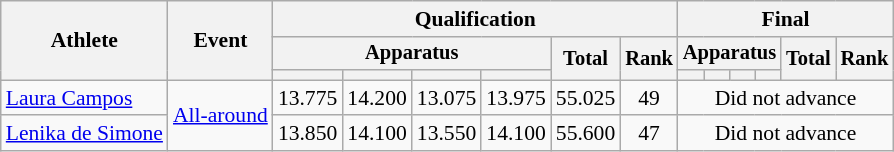<table class="wikitable" style="font-size:90%">
<tr>
<th rowspan=3>Athlete</th>
<th rowspan=3>Event</th>
<th colspan=6>Qualification</th>
<th colspan=6>Final</th>
</tr>
<tr style="font-size:95%">
<th colspan=4>Apparatus</th>
<th rowspan=2>Total</th>
<th rowspan=2>Rank</th>
<th colspan=4>Apparatus</th>
<th rowspan=2>Total</th>
<th rowspan=2>Rank</th>
</tr>
<tr style="font-size:95%">
<th></th>
<th></th>
<th></th>
<th></th>
<th></th>
<th></th>
<th></th>
<th></th>
</tr>
<tr align=center>
<td align=left><a href='#'>Laura Campos</a></td>
<td align=left rowspan=2><a href='#'>All-around</a></td>
<td>13.775</td>
<td>14.200</td>
<td>13.075</td>
<td>13.975</td>
<td>55.025</td>
<td>49</td>
<td colspan=6>Did not advance</td>
</tr>
<tr align=center>
<td align=left><a href='#'>Lenika de Simone</a></td>
<td>13.850</td>
<td>14.100</td>
<td>13.550</td>
<td>14.100</td>
<td>55.600</td>
<td>47</td>
<td colspan=6>Did not advance</td>
</tr>
</table>
